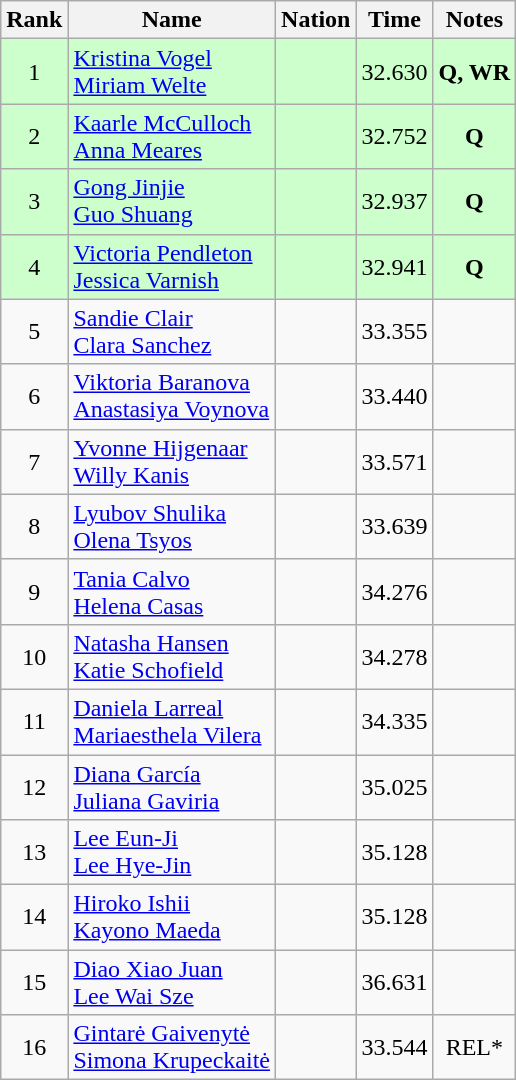<table class="wikitable sortable" style="text-align:center">
<tr>
<th>Rank</th>
<th>Name</th>
<th>Nation</th>
<th>Time</th>
<th>Notes</th>
</tr>
<tr bgcolor=ccffcc>
<td>1</td>
<td align=left><a href='#'>Kristina Vogel</a><br><a href='#'>Miriam Welte</a></td>
<td align=left></td>
<td>32.630</td>
<td><strong>Q, WR</strong></td>
</tr>
<tr bgcolor=ccffcc>
<td>2</td>
<td align=left><a href='#'>Kaarle McCulloch</a><br><a href='#'>Anna Meares</a></td>
<td align=left></td>
<td>32.752</td>
<td><strong>Q</strong></td>
</tr>
<tr bgcolor=ccffcc>
<td>3</td>
<td align=left><a href='#'>Gong Jinjie</a><br><a href='#'>Guo Shuang</a></td>
<td align=left></td>
<td>32.937</td>
<td><strong>Q</strong></td>
</tr>
<tr bgcolor=ccffcc>
<td>4</td>
<td align=left><a href='#'>Victoria Pendleton</a><br><a href='#'>Jessica Varnish</a></td>
<td align=left></td>
<td>32.941</td>
<td><strong>Q</strong></td>
</tr>
<tr>
<td>5</td>
<td align=left><a href='#'>Sandie Clair</a><br><a href='#'>Clara Sanchez</a></td>
<td align=left></td>
<td>33.355</td>
<td></td>
</tr>
<tr>
<td>6</td>
<td align=left><a href='#'>Viktoria Baranova</a><br><a href='#'>Anastasiya Voynova</a></td>
<td align=left></td>
<td>33.440</td>
<td></td>
</tr>
<tr>
<td>7</td>
<td align=left><a href='#'>Yvonne Hijgenaar</a><br><a href='#'>Willy Kanis</a></td>
<td align=left></td>
<td>33.571</td>
<td></td>
</tr>
<tr>
<td>8</td>
<td align=left><a href='#'>Lyubov Shulika</a><br><a href='#'>Olena Tsyos</a></td>
<td align=left></td>
<td>33.639</td>
<td></td>
</tr>
<tr>
<td>9</td>
<td align=left><a href='#'>Tania Calvo</a><br><a href='#'>Helena Casas</a></td>
<td align=left></td>
<td>34.276</td>
<td></td>
</tr>
<tr>
<td>10</td>
<td align=left><a href='#'>Natasha Hansen</a><br><a href='#'>Katie Schofield</a></td>
<td align=left></td>
<td>34.278</td>
<td></td>
</tr>
<tr>
<td>11</td>
<td align=left><a href='#'>Daniela Larreal</a><br><a href='#'>Mariaesthela Vilera</a></td>
<td align=left></td>
<td>34.335</td>
<td></td>
</tr>
<tr>
<td>12</td>
<td align=left><a href='#'>Diana García</a><br><a href='#'>Juliana Gaviria</a></td>
<td align=left></td>
<td>35.025</td>
<td></td>
</tr>
<tr>
<td>13</td>
<td align=left><a href='#'>Lee Eun-Ji</a><br><a href='#'>Lee Hye-Jin</a></td>
<td align=left></td>
<td>35.128</td>
<td></td>
</tr>
<tr>
<td>14</td>
<td align=left><a href='#'>Hiroko Ishii</a><br><a href='#'>Kayono Maeda</a></td>
<td align=left></td>
<td>35.128</td>
<td></td>
</tr>
<tr>
<td>15</td>
<td align=left><a href='#'>Diao Xiao Juan</a><br><a href='#'>Lee Wai Sze</a></td>
<td align=left></td>
<td>36.631</td>
<td></td>
</tr>
<tr>
<td>16</td>
<td align=left><a href='#'>Gintarė Gaivenytė</a><br><a href='#'>Simona Krupeckaitė</a></td>
<td align=left></td>
<td>33.544</td>
<td>REL*</td>
</tr>
</table>
